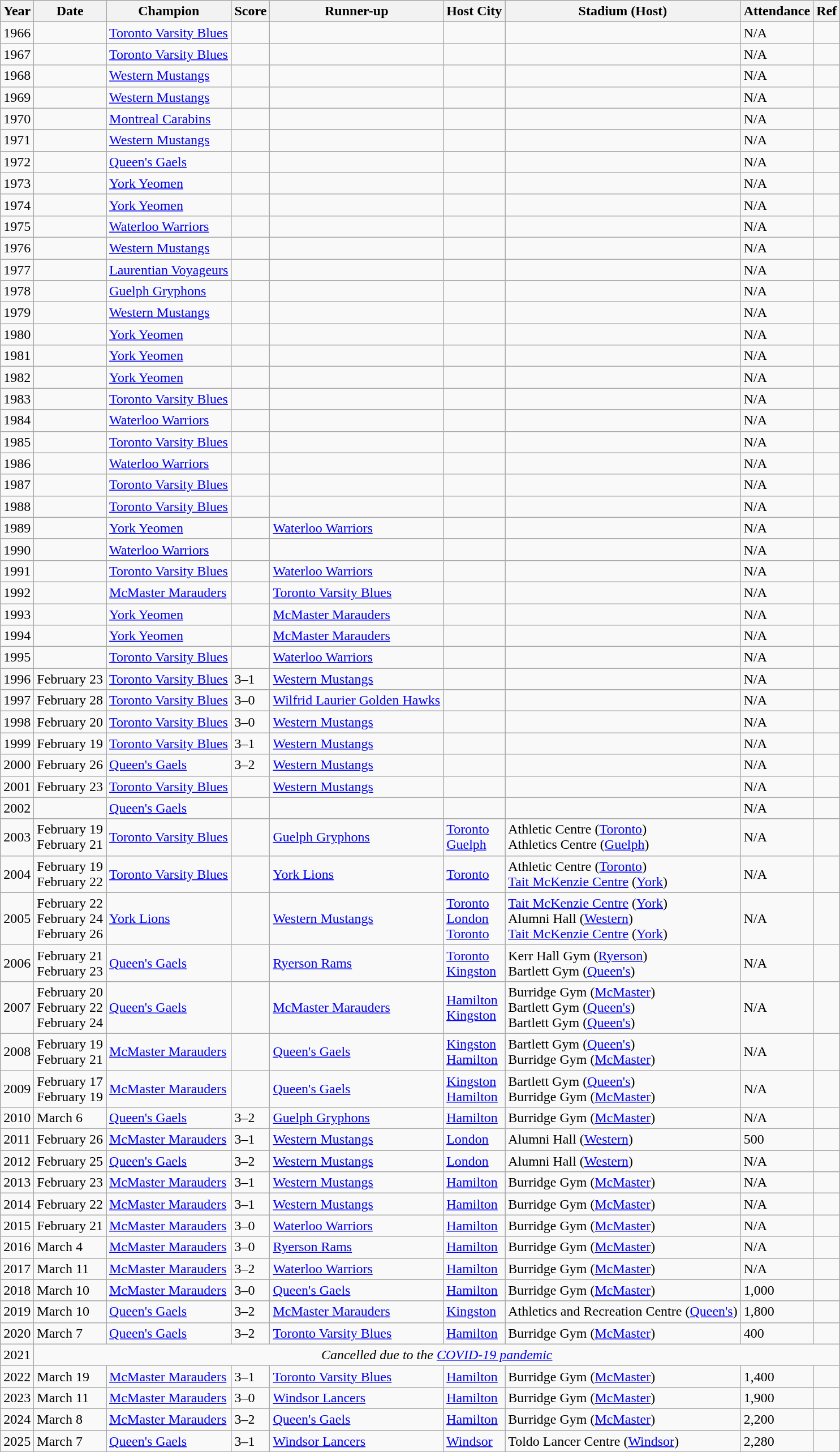<table class="wikitable sortable">
<tr>
<th>Year</th>
<th>Date</th>
<th>Champion</th>
<th>Score</th>
<th>Runner-up</th>
<th>Host City</th>
<th>Stadium (Host)</th>
<th>Attendance</th>
<th>Ref</th>
</tr>
<tr>
<td>1966</td>
<td></td>
<td><a href='#'>Toronto Varsity Blues</a></td>
<td></td>
<td></td>
<td></td>
<td></td>
<td>N/A</td>
<td></td>
</tr>
<tr>
<td>1967</td>
<td></td>
<td><a href='#'>Toronto Varsity Blues</a></td>
<td></td>
<td></td>
<td></td>
<td></td>
<td>N/A</td>
<td></td>
</tr>
<tr>
<td>1968</td>
<td></td>
<td><a href='#'>Western Mustangs</a></td>
<td></td>
<td></td>
<td></td>
<td></td>
<td>N/A</td>
<td></td>
</tr>
<tr>
<td>1969</td>
<td></td>
<td><a href='#'>Western Mustangs</a></td>
<td></td>
<td></td>
<td></td>
<td></td>
<td>N/A</td>
<td></td>
</tr>
<tr>
<td>1970</td>
<td></td>
<td><a href='#'>Montreal Carabins</a></td>
<td></td>
<td></td>
<td></td>
<td></td>
<td>N/A</td>
<td></td>
</tr>
<tr>
<td>1971</td>
<td></td>
<td><a href='#'>Western Mustangs</a></td>
<td></td>
<td></td>
<td></td>
<td></td>
<td>N/A</td>
<td></td>
</tr>
<tr>
<td>1972</td>
<td></td>
<td><a href='#'>Queen's Gaels</a></td>
<td></td>
<td></td>
<td></td>
<td></td>
<td>N/A</td>
<td></td>
</tr>
<tr>
<td>1973</td>
<td></td>
<td><a href='#'>York Yeomen</a></td>
<td></td>
<td></td>
<td></td>
<td></td>
<td>N/A</td>
<td></td>
</tr>
<tr>
<td>1974</td>
<td></td>
<td><a href='#'>York Yeomen</a></td>
<td></td>
<td></td>
<td></td>
<td></td>
<td>N/A</td>
<td></td>
</tr>
<tr>
<td>1975</td>
<td></td>
<td><a href='#'>Waterloo Warriors</a></td>
<td></td>
<td></td>
<td></td>
<td></td>
<td>N/A</td>
<td></td>
</tr>
<tr>
<td>1976</td>
<td></td>
<td><a href='#'>Western Mustangs</a></td>
<td></td>
<td></td>
<td></td>
<td></td>
<td>N/A</td>
<td></td>
</tr>
<tr>
<td>1977</td>
<td></td>
<td><a href='#'>Laurentian Voyageurs</a></td>
<td></td>
<td></td>
<td></td>
<td></td>
<td>N/A</td>
<td></td>
</tr>
<tr>
<td>1978</td>
<td></td>
<td><a href='#'>Guelph Gryphons</a></td>
<td></td>
<td></td>
<td></td>
<td></td>
<td>N/A</td>
<td></td>
</tr>
<tr>
<td>1979</td>
<td></td>
<td><a href='#'>Western Mustangs</a></td>
<td></td>
<td></td>
<td></td>
<td></td>
<td>N/A</td>
<td></td>
</tr>
<tr>
<td>1980</td>
<td></td>
<td><a href='#'>York Yeomen</a></td>
<td></td>
<td></td>
<td></td>
<td></td>
<td>N/A</td>
<td></td>
</tr>
<tr>
<td>1981</td>
<td></td>
<td><a href='#'>York Yeomen</a></td>
<td></td>
<td></td>
<td></td>
<td></td>
<td>N/A</td>
<td></td>
</tr>
<tr>
<td>1982</td>
<td></td>
<td><a href='#'>York Yeomen</a></td>
<td></td>
<td></td>
<td></td>
<td></td>
<td>N/A</td>
<td></td>
</tr>
<tr>
<td>1983</td>
<td></td>
<td><a href='#'>Toronto Varsity Blues</a></td>
<td></td>
<td></td>
<td></td>
<td></td>
<td>N/A</td>
<td></td>
</tr>
<tr>
<td>1984</td>
<td></td>
<td><a href='#'>Waterloo Warriors</a></td>
<td></td>
<td></td>
<td></td>
<td></td>
<td>N/A</td>
<td></td>
</tr>
<tr>
<td>1985</td>
<td></td>
<td><a href='#'>Toronto Varsity Blues</a></td>
<td></td>
<td></td>
<td></td>
<td></td>
<td>N/A</td>
<td></td>
</tr>
<tr>
<td>1986</td>
<td></td>
<td><a href='#'>Waterloo Warriors</a></td>
<td></td>
<td></td>
<td></td>
<td></td>
<td>N/A</td>
<td></td>
</tr>
<tr>
<td>1987</td>
<td></td>
<td><a href='#'>Toronto Varsity Blues</a></td>
<td></td>
<td></td>
<td></td>
<td></td>
<td>N/A</td>
<td></td>
</tr>
<tr>
<td>1988</td>
<td></td>
<td><a href='#'>Toronto Varsity Blues</a></td>
<td></td>
<td></td>
<td></td>
<td></td>
<td>N/A</td>
<td></td>
</tr>
<tr>
<td>1989</td>
<td></td>
<td><a href='#'>York Yeomen</a></td>
<td></td>
<td><a href='#'>Waterloo Warriors</a></td>
<td></td>
<td></td>
<td>N/A</td>
<td></td>
</tr>
<tr>
<td>1990</td>
<td></td>
<td><a href='#'>Waterloo Warriors</a></td>
<td></td>
<td></td>
<td></td>
<td></td>
<td>N/A</td>
<td></td>
</tr>
<tr>
<td>1991</td>
<td></td>
<td><a href='#'>Toronto Varsity Blues</a></td>
<td></td>
<td><a href='#'>Waterloo Warriors</a></td>
<td></td>
<td></td>
<td>N/A</td>
<td></td>
</tr>
<tr>
<td>1992</td>
<td></td>
<td><a href='#'>McMaster Marauders</a></td>
<td></td>
<td><a href='#'>Toronto Varsity Blues</a></td>
<td></td>
<td></td>
<td>N/A</td>
<td></td>
</tr>
<tr>
<td>1993</td>
<td></td>
<td><a href='#'>York Yeomen</a></td>
<td></td>
<td><a href='#'>McMaster Marauders</a></td>
<td></td>
<td></td>
<td>N/A</td>
<td></td>
</tr>
<tr>
<td>1994</td>
<td></td>
<td><a href='#'>York Yeomen</a></td>
<td></td>
<td><a href='#'>McMaster Marauders</a></td>
<td></td>
<td></td>
<td>N/A</td>
<td></td>
</tr>
<tr>
<td>1995</td>
<td></td>
<td><a href='#'>Toronto Varsity Blues</a></td>
<td></td>
<td><a href='#'>Waterloo Warriors</a></td>
<td></td>
<td></td>
<td>N/A</td>
<td></td>
</tr>
<tr>
<td>1996</td>
<td>February 23</td>
<td><a href='#'>Toronto Varsity Blues</a></td>
<td>3–1</td>
<td><a href='#'>Western Mustangs</a></td>
<td></td>
<td></td>
<td>N/A</td>
<td></td>
</tr>
<tr>
<td>1997</td>
<td>February 28</td>
<td><a href='#'>Toronto Varsity Blues</a></td>
<td>3–0</td>
<td><a href='#'>Wilfrid Laurier Golden Hawks</a></td>
<td></td>
<td></td>
<td>N/A</td>
<td></td>
</tr>
<tr>
<td>1998</td>
<td>February 20</td>
<td><a href='#'>Toronto Varsity Blues</a></td>
<td>3–0</td>
<td><a href='#'>Western Mustangs</a></td>
<td></td>
<td></td>
<td>N/A</td>
<td></td>
</tr>
<tr>
<td>1999</td>
<td>February 19</td>
<td><a href='#'>Toronto Varsity Blues</a></td>
<td>3–1</td>
<td><a href='#'>Western Mustangs</a></td>
<td></td>
<td></td>
<td>N/A</td>
<td></td>
</tr>
<tr>
<td>2000</td>
<td>February 26</td>
<td><a href='#'>Queen's Gaels</a></td>
<td>3–2</td>
<td><a href='#'>Western Mustangs</a></td>
<td></td>
<td></td>
<td>N/A</td>
<td></td>
</tr>
<tr>
<td>2001</td>
<td>February 23</td>
<td><a href='#'>Toronto Varsity Blues</a></td>
<td></td>
<td><a href='#'>Western Mustangs</a></td>
<td></td>
<td></td>
<td>N/A</td>
<td></td>
</tr>
<tr>
<td>2002</td>
<td></td>
<td><a href='#'>Queen's Gaels</a></td>
<td></td>
<td></td>
<td></td>
<td></td>
<td>N/A</td>
<td></td>
</tr>
<tr>
<td>2003</td>
<td>February 19<br>February 21</td>
<td><a href='#'>Toronto Varsity Blues</a></td>
<td></td>
<td><a href='#'>Guelph Gryphons</a></td>
<td><a href='#'>Toronto</a><br><a href='#'>Guelph</a></td>
<td>Athletic Centre (<a href='#'>Toronto</a>)<br>Athletics Centre (<a href='#'>Guelph</a>)</td>
<td>N/A</td>
<td></td>
</tr>
<tr>
<td>2004</td>
<td>February 19<br>February 22</td>
<td><a href='#'>Toronto Varsity Blues</a></td>
<td></td>
<td><a href='#'>York Lions</a></td>
<td><a href='#'>Toronto</a></td>
<td>Athletic Centre (<a href='#'>Toronto</a>)<br><a href='#'>Tait McKenzie Centre</a> (<a href='#'>York</a>)</td>
<td>N/A</td>
<td></td>
</tr>
<tr>
<td>2005</td>
<td>February 22<br>February 24<br>February 26</td>
<td><a href='#'>York Lions</a></td>
<td></td>
<td><a href='#'>Western Mustangs</a></td>
<td><a href='#'>Toronto</a><br><a href='#'>London</a><br><a href='#'>Toronto</a></td>
<td><a href='#'>Tait McKenzie Centre</a> (<a href='#'>York</a>)<br>Alumni Hall (<a href='#'>Western</a>)<br><a href='#'>Tait McKenzie Centre</a> (<a href='#'>York</a>)</td>
<td>N/A</td>
<td></td>
</tr>
<tr>
<td>2006</td>
<td>February 21<br>February 23</td>
<td><a href='#'>Queen's Gaels</a></td>
<td></td>
<td><a href='#'>Ryerson Rams</a></td>
<td><a href='#'>Toronto</a><br><a href='#'>Kingston</a></td>
<td>Kerr Hall Gym (<a href='#'>Ryerson</a>)<br>Bartlett Gym (<a href='#'>Queen's</a>)</td>
<td>N/A</td>
<td></td>
</tr>
<tr>
<td>2007</td>
<td>February 20<br>February 22<br>February 24</td>
<td><a href='#'>Queen's Gaels</a></td>
<td></td>
<td><a href='#'>McMaster Marauders</a></td>
<td><a href='#'>Hamilton</a><br><a href='#'>Kingston</a></td>
<td>Burridge Gym (<a href='#'>McMaster</a>)<br>Bartlett Gym (<a href='#'>Queen's</a>)<br>Bartlett Gym (<a href='#'>Queen's</a>)</td>
<td>N/A</td>
<td></td>
</tr>
<tr>
<td>2008</td>
<td>February 19<br>February 21</td>
<td><a href='#'>McMaster Marauders</a></td>
<td></td>
<td><a href='#'>Queen's Gaels</a></td>
<td><a href='#'>Kingston</a><br><a href='#'>Hamilton</a></td>
<td>Bartlett Gym (<a href='#'>Queen's</a>)<br>Burridge Gym (<a href='#'>McMaster</a>)</td>
<td>N/A</td>
<td></td>
</tr>
<tr>
<td>2009</td>
<td>February 17<br>February 19</td>
<td><a href='#'>McMaster Marauders</a></td>
<td></td>
<td><a href='#'>Queen's Gaels</a></td>
<td><a href='#'>Kingston</a><br><a href='#'>Hamilton</a></td>
<td>Bartlett Gym (<a href='#'>Queen's</a>)<br>Burridge Gym (<a href='#'>McMaster</a>)</td>
<td>N/A</td>
<td></td>
</tr>
<tr>
<td>2010</td>
<td>March 6</td>
<td><a href='#'>Queen's Gaels</a></td>
<td>3–2</td>
<td><a href='#'>Guelph Gryphons</a></td>
<td><a href='#'>Hamilton</a></td>
<td>Burridge Gym (<a href='#'>McMaster</a>)</td>
<td>N/A</td>
<td></td>
</tr>
<tr>
<td>2011</td>
<td>February 26</td>
<td><a href='#'>McMaster Marauders</a></td>
<td>3–1</td>
<td><a href='#'>Western Mustangs</a></td>
<td><a href='#'>London</a></td>
<td>Alumni Hall (<a href='#'>Western</a>)</td>
<td>500</td>
<td></td>
</tr>
<tr>
<td>2012</td>
<td>February 25</td>
<td><a href='#'>Queen's Gaels</a></td>
<td>3–2</td>
<td><a href='#'>Western Mustangs</a></td>
<td><a href='#'>London</a></td>
<td>Alumni Hall (<a href='#'>Western</a>)</td>
<td>N/A</td>
<td></td>
</tr>
<tr>
<td>2013</td>
<td>February 23</td>
<td><a href='#'>McMaster Marauders</a></td>
<td>3–1</td>
<td><a href='#'>Western Mustangs</a></td>
<td><a href='#'>Hamilton</a></td>
<td>Burridge Gym (<a href='#'>McMaster</a>)</td>
<td>N/A</td>
<td></td>
</tr>
<tr>
<td>2014</td>
<td>February 22</td>
<td><a href='#'>McMaster Marauders</a></td>
<td>3–1</td>
<td><a href='#'>Western Mustangs</a></td>
<td><a href='#'>Hamilton</a></td>
<td>Burridge Gym (<a href='#'>McMaster</a>)</td>
<td>N/A</td>
<td></td>
</tr>
<tr>
<td>2015</td>
<td>February 21</td>
<td><a href='#'>McMaster Marauders</a></td>
<td>3–0</td>
<td><a href='#'>Waterloo Warriors</a></td>
<td><a href='#'>Hamilton</a></td>
<td>Burridge Gym (<a href='#'>McMaster</a>)</td>
<td>N/A</td>
<td></td>
</tr>
<tr>
<td>2016</td>
<td>March 4</td>
<td><a href='#'>McMaster Marauders</a></td>
<td>3–0</td>
<td><a href='#'>Ryerson Rams</a></td>
<td><a href='#'>Hamilton</a></td>
<td>Burridge Gym (<a href='#'>McMaster</a>)</td>
<td>N/A</td>
<td></td>
</tr>
<tr>
<td>2017</td>
<td>March 11</td>
<td><a href='#'>McMaster Marauders</a></td>
<td>3–2</td>
<td><a href='#'>Waterloo Warriors</a></td>
<td><a href='#'>Hamilton</a></td>
<td>Burridge Gym (<a href='#'>McMaster</a>)</td>
<td>N/A</td>
<td></td>
</tr>
<tr>
<td>2018</td>
<td>March 10</td>
<td><a href='#'>McMaster Marauders</a></td>
<td>3–0</td>
<td><a href='#'>Queen's Gaels</a></td>
<td><a href='#'>Hamilton</a></td>
<td>Burridge Gym (<a href='#'>McMaster</a>)</td>
<td>1,000</td>
<td></td>
</tr>
<tr>
<td>2019</td>
<td>March 10</td>
<td><a href='#'>Queen's Gaels</a></td>
<td>3–2</td>
<td><a href='#'>McMaster Marauders</a></td>
<td><a href='#'>Kingston</a></td>
<td>Athletics and Recreation Centre (<a href='#'>Queen's</a>)</td>
<td>1,800</td>
<td></td>
</tr>
<tr>
<td>2020</td>
<td>March 7</td>
<td><a href='#'>Queen's Gaels</a></td>
<td>3–2</td>
<td><a href='#'>Toronto Varsity Blues</a></td>
<td><a href='#'>Hamilton</a></td>
<td>Burridge Gym (<a href='#'>McMaster</a>)</td>
<td>400</td>
<td></td>
</tr>
<tr>
<td>2021</td>
<td colspan="8" align="center"><em>Cancelled due to the <a href='#'>COVID-19 pandemic</a></em></td>
</tr>
<tr>
<td>2022</td>
<td>March 19</td>
<td><a href='#'>McMaster Marauders</a></td>
<td>3–1</td>
<td><a href='#'>Toronto Varsity Blues</a></td>
<td><a href='#'>Hamilton</a></td>
<td>Burridge Gym (<a href='#'>McMaster</a>)</td>
<td>1,400</td>
<td></td>
</tr>
<tr>
<td>2023</td>
<td>March 11</td>
<td><a href='#'>McMaster Marauders</a></td>
<td>3–0</td>
<td><a href='#'>Windsor Lancers</a></td>
<td><a href='#'>Hamilton</a></td>
<td>Burridge Gym (<a href='#'>McMaster</a>)</td>
<td>1,900</td>
<td></td>
</tr>
<tr>
<td>2024</td>
<td>March 8</td>
<td><a href='#'>McMaster Marauders</a></td>
<td>3–2</td>
<td><a href='#'>Queen's Gaels</a></td>
<td><a href='#'>Hamilton</a></td>
<td>Burridge Gym (<a href='#'>McMaster</a>)</td>
<td>2,200</td>
<td></td>
</tr>
<tr>
<td>2025</td>
<td>March 7</td>
<td><a href='#'>Queen's Gaels</a></td>
<td>3–1</td>
<td><a href='#'>Windsor Lancers</a></td>
<td><a href='#'>Windsor</a></td>
<td>Toldo Lancer Centre (<a href='#'>Windsor</a>)</td>
<td>2,280</td>
<td></td>
</tr>
</table>
